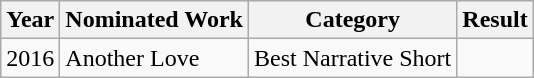<table class="wikitable">
<tr>
<th>Year</th>
<th>Nominated Work</th>
<th>Category</th>
<th>Result</th>
</tr>
<tr>
<td>2016</td>
<td>Another Love</td>
<td>Best Narrative Short</td>
<td></td>
</tr>
</table>
